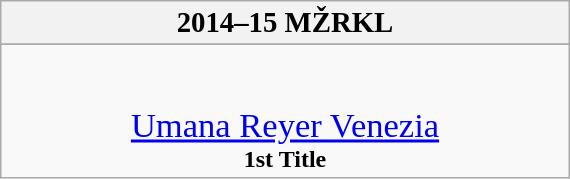<table class="wikitable" style="margin: 0 auto; width: 30%;">
<tr>
<th><big>2014–15 MŽRKL</big><br></th>
</tr>
<tr>
</tr>
<tr>
<td align=center><br><br><big><big><a href='#'>Umana Reyer Venezia</a><br></big></big><strong>1st Title</strong></td>
</tr>
</table>
